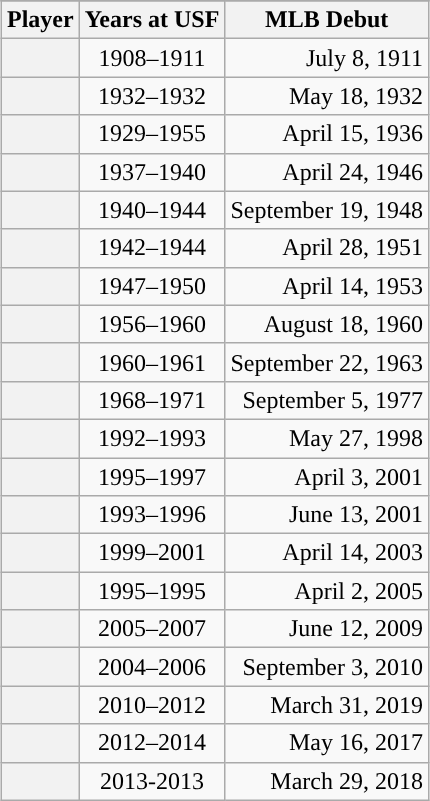<table class="wikitable sortable plainrowheaders" style="margin:1em auto;">
<tr>
</tr>
<tr>
<th width=px>Player</th>
<th width=px>Years at USF</th>
<th width=px>MLB Debut</th>
</tr>
<tr>
<th scope="row"></th>
<td style="text-align:center;">1908–1911</td>
<td style="text-align:right;">July 8, 1911</td>
</tr>
<tr>
<th scope="row"></th>
<td style="text-align:center;">1932–1932</td>
<td style="text-align:right;">May 18, 1932</td>
</tr>
<tr>
<th scope="row"></th>
<td style="text-align:center;">1929–1955</td>
<td style="text-align:right;">April 15, 1936</td>
</tr>
<tr>
<th scope="row"></th>
<td style="text-align:center;">1937–1940</td>
<td style="text-align:right;">April 24, 1946</td>
</tr>
<tr>
<th scope="row"></th>
<td style="text-align:center;">1940–1944</td>
<td style="text-align:right;">September 19, 1948</td>
</tr>
<tr>
<th scope="row"></th>
<td style="text-align:center;">1942–1944</td>
<td style="text-align:right;">April 28, 1951</td>
</tr>
<tr>
<th scope="row"></th>
<td style="text-align:center;">1947–1950</td>
<td style="text-align:right;">April 14, 1953</td>
</tr>
<tr>
<th scope="row"></th>
<td style="text-align:center;">1956–1960</td>
<td style="text-align:right;">August 18, 1960</td>
</tr>
<tr>
<th scope="row"></th>
<td style="text-align:center;">1960–1961</td>
<td style="text-align:right;">September 22, 1963</td>
</tr>
<tr>
<th scope="row"></th>
<td style="text-align:center;">1968–1971</td>
<td style="text-align:right;">September 5, 1977</td>
</tr>
<tr>
<th scope="row"></th>
<td style="text-align:center;">1992–1993</td>
<td style="text-align:right;">May 27, 1998</td>
</tr>
<tr>
<th scope="row"></th>
<td style="text-align:center;">1995–1997</td>
<td style="text-align:right;">April 3, 2001</td>
</tr>
<tr>
<th scope="row"></th>
<td style="text-align:center;">1993–1996</td>
<td style="text-align:right;">June 13, 2001</td>
</tr>
<tr>
<th scope="row"></th>
<td style="text-align:center;">1999–2001</td>
<td style="text-align:right;">April 14, 2003</td>
</tr>
<tr>
<th scope="row"></th>
<td style="text-align:center;">1995–1995</td>
<td style="text-align:right;">April 2, 2005</td>
</tr>
<tr>
<th scope="row"></th>
<td style="text-align:center;">2005–2007</td>
<td style="text-align:right;">June 12, 2009</td>
</tr>
<tr>
<th scope="row"></th>
<td style="text-align:center;">2004–2006</td>
<td style="text-align:right;">September 3, 2010</td>
</tr>
<tr>
<th scope="row"></th>
<td style="text-align:center;">2010–2012</td>
<td style="text-align:right;">March 31, 2019</td>
</tr>
<tr>
<th scope="row"></th>
<td style="text-align:center;">2012–2014</td>
<td style="text-align:right;">May 16, 2017</td>
</tr>
<tr>
<th scope="row"></th>
<td style="text-align:center;">2013-2013</td>
<td style="text-align:right;">March 29, 2018</td>
</tr>
</table>
